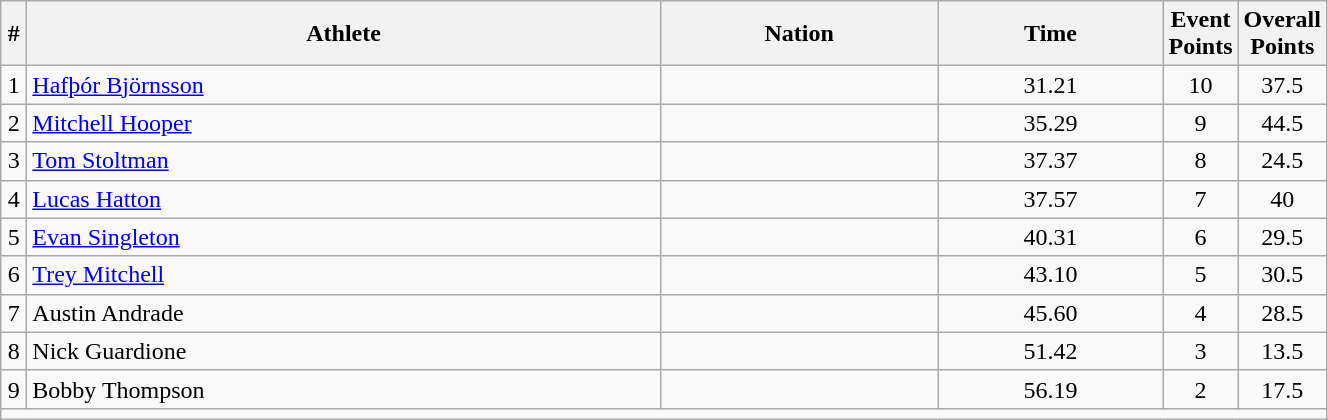<table class="wikitable sortable" style="text-align:center;width: 70%;">
<tr>
<th scope="col" style="width: 10px;">#</th>
<th scope="col">Athlete</th>
<th scope="col">Nation</th>
<th scope="col">Time</th>
<th scope="col" style="width: 10px;">Event Points</th>
<th scope="col" style="width: 10px;">Overall Points</th>
</tr>
<tr>
<td>1</td>
<td align=left><a href='#'>Hafþór Björnsson</a></td>
<td align=left></td>
<td>31.21</td>
<td>10</td>
<td>37.5</td>
</tr>
<tr>
<td>2</td>
<td align=left><a href='#'>Mitchell Hooper</a></td>
<td align=left></td>
<td>35.29</td>
<td>9</td>
<td>44.5</td>
</tr>
<tr>
<td>3</td>
<td align=left><a href='#'>Tom Stoltman</a></td>
<td align=left></td>
<td>37.37</td>
<td>8</td>
<td>24.5</td>
</tr>
<tr>
<td>4</td>
<td align=left><a href='#'>Lucas Hatton</a></td>
<td align=left></td>
<td>37.57</td>
<td>7</td>
<td>40</td>
</tr>
<tr>
<td>5</td>
<td align=left><a href='#'>Evan Singleton</a></td>
<td align=left></td>
<td>40.31</td>
<td>6</td>
<td>29.5</td>
</tr>
<tr>
<td>6</td>
<td align=left><a href='#'>Trey Mitchell</a></td>
<td align=left></td>
<td>43.10</td>
<td>5</td>
<td>30.5</td>
</tr>
<tr>
<td>7</td>
<td align=left>Austin Andrade</td>
<td align=left></td>
<td>45.60</td>
<td>4</td>
<td>28.5</td>
</tr>
<tr>
<td>8</td>
<td align=left>Nick Guardione</td>
<td align=left></td>
<td>51.42</td>
<td>3</td>
<td>13.5</td>
</tr>
<tr>
<td>9</td>
<td align=left>Bobby Thompson</td>
<td align=left></td>
<td>56.19</td>
<td>2</td>
<td>17.5</td>
</tr>
<tr class="sortbottom">
<td colspan="6"></td>
</tr>
</table>
